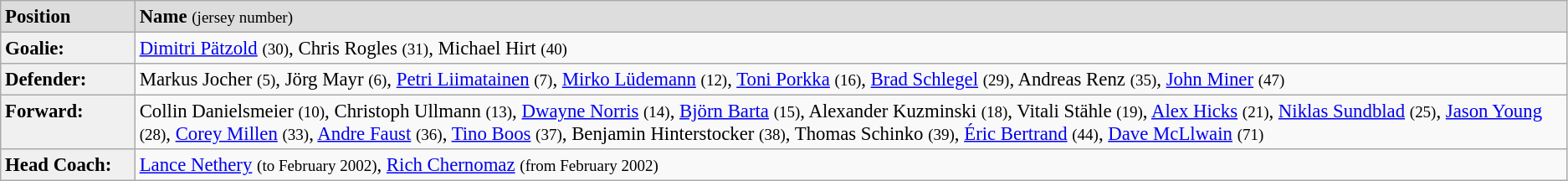<table class="wikitable" style="font-size: 95%;">
<tr bgcolor="#dddddd">
<td width="100" valign="top"><strong>Position</strong></td>
<td><strong>Name</strong> <small>(jersey number)</small></td>
</tr>
<tr>
<td width="100" valign="top" bgcolor="#f0f0f0"><strong>Goalie:</strong></td>
<td><a href='#'>Dimitri Pätzold</a> <small>(30)</small>, Chris Rogles <small>(31)</small>, Michael Hirt <small>(40)</small></td>
</tr>
<tr>
<td width="100" valign="top" bgcolor="#f0f0f0"><strong>Defender:</strong></td>
<td>Markus Jocher <small>(5)</small>, Jörg Mayr <small>(6)</small>, <a href='#'>Petri Liimatainen</a> <small>(7)</small>, <a href='#'>Mirko Lüdemann</a> <small>(12)</small>, <a href='#'>Toni Porkka</a> <small>(16)</small>, <a href='#'>Brad Schlegel</a> <small>(29)</small>, Andreas Renz <small>(35)</small>, <a href='#'>John Miner</a> <small>(47)</small></td>
</tr>
<tr>
<td width="100" valign="top" bgcolor="#f0f0f0"><strong>Forward:</strong></td>
<td>Collin Danielsmeier <small>(10)</small>, Christoph Ullmann <small>(13)</small>, <a href='#'>Dwayne Norris</a> <small>(14)</small>, <a href='#'>Björn Barta</a> <small>(15)</small>, Alexander Kuzminski <small>(18)</small>, Vitali Stähle <small>(19)</small>, <a href='#'>Alex Hicks</a> <small>(21)</small>, <a href='#'>Niklas Sundblad</a> <small>(25)</small>, <a href='#'>Jason Young</a> <small>(28)</small>, <a href='#'>Corey Millen</a> <small>(33)</small>, <a href='#'>Andre Faust</a> <small>(36)</small>, <a href='#'>Tino Boos</a> <small>(37)</small>, Benjamin Hinterstocker <small>(38)</small>, Thomas Schinko <small>(39)</small>, <a href='#'>Éric Bertrand</a> <small>(44)</small>, <a href='#'>Dave McLlwain</a> <small>(71)</small></td>
</tr>
<tr>
<td width="100" valign="top" bgcolor="#f0f0f0"><strong>Head Coach:</strong></td>
<td><a href='#'>Lance Nethery</a> <small>(to February 2002)</small>, <a href='#'>Rich Chernomaz</a> <small>(from February 2002)</small></td>
</tr>
</table>
